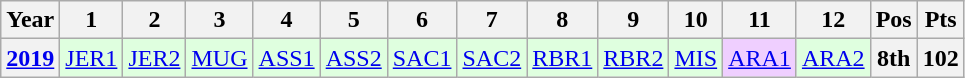<table class="wikitable" style="text-align:center">
<tr>
<th>Year</th>
<th>1</th>
<th>2</th>
<th>3</th>
<th>4</th>
<th>5</th>
<th>6</th>
<th>7</th>
<th>8</th>
<th>9</th>
<th>10</th>
<th>11</th>
<th>12</th>
<th>Pos</th>
<th>Pts</th>
</tr>
<tr>
<th><a href='#'>2019</a></th>
<td style="background:#dfffdf;"><a href='#'>JER1</a><br></td>
<td style="background:#dfffdf;"><a href='#'>JER2</a><br></td>
<td style="background:#dfffdf;"><a href='#'>MUG</a><br></td>
<td style="background:#dfffdf;"><a href='#'>ASS1</a><br></td>
<td style="background:#dfffdf;"><a href='#'>ASS2</a><br></td>
<td style="background:#dfffdf;"><a href='#'>SAC1</a><br></td>
<td style="background:#dfffdf;"><a href='#'>SAC2</a><br></td>
<td style="background:#dfffdf;"><a href='#'>RBR1</a><br></td>
<td style="background:#dfffdf;"><a href='#'>RBR2</a><br></td>
<td style="background:#dfffdf;"><a href='#'>MIS</a><br></td>
<td style="background:#efcfff;"><a href='#'>ARA1</a><br></td>
<td style="background:#dfffdf;"><a href='#'>ARA2</a><br></td>
<th>8th</th>
<th>102</th>
</tr>
</table>
